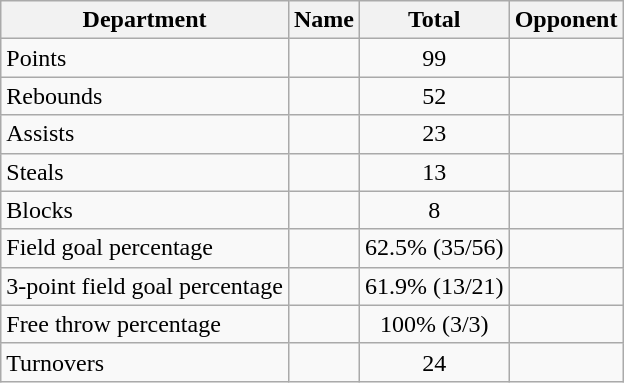<table class=wikitable>
<tr>
<th>Department</th>
<th>Name</th>
<th>Total</th>
<th>Opponent</th>
</tr>
<tr>
<td>Points</td>
<td></td>
<td align=center>99</td>
<td></td>
</tr>
<tr>
<td>Rebounds</td>
<td></td>
<td align=center>52</td>
<td></td>
</tr>
<tr>
<td>Assists</td>
<td></td>
<td align=center>23</td>
<td></td>
</tr>
<tr>
<td>Steals</td>
<td></td>
<td align=center>13</td>
<td></td>
</tr>
<tr>
<td>Blocks</td>
<td></td>
<td align=center>8</td>
<td></td>
</tr>
<tr>
<td>Field goal percentage</td>
<td></td>
<td align=center>62.5% (35/56)</td>
<td></td>
</tr>
<tr>
<td>3-point field goal percentage</td>
<td></td>
<td align=center>61.9% (13/21)</td>
<td></td>
</tr>
<tr>
<td>Free throw percentage</td>
<td></td>
<td align=center>100% (3/3)</td>
<td></td>
</tr>
<tr>
<td>Turnovers</td>
<td></td>
<td align=center>24</td>
<td></td>
</tr>
</table>
